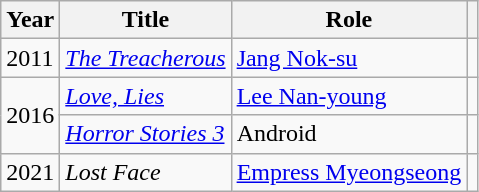<table class="wikitable plainrowheaders">
<tr>
<th scope="col">Year</th>
<th scope="col">Title</th>
<th scope="col">Role</th>
<th scope="col" class="unsortable"></th>
</tr>
<tr>
<td>2011</td>
<td><em><a href='#'>The Treacherous</a></em></td>
<td><a href='#'>Jang Nok-su</a></td>
<td></td>
</tr>
<tr>
<td rowspan="2">2016</td>
<td><em><a href='#'>Love, Lies</a></em></td>
<td><a href='#'>Lee Nan-young</a></td>
<td></td>
</tr>
<tr>
<td><em><a href='#'>Horror Stories 3</a></em></td>
<td>Android</td>
<td></td>
</tr>
<tr>
<td>2021</td>
<td><em>Lost Face</em></td>
<td><a href='#'>Empress Myeongseong</a></td>
<td></td>
</tr>
</table>
